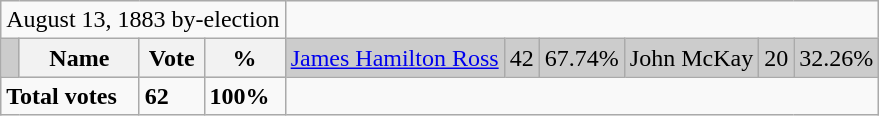<table class="wikitable">
<tr>
<td colspan=4 align=center>August 13, 1883 by-election</td>
</tr>
<tr bgcolor="CCCCCC">
<td></td>
<th>Name</th>
<th>Vote</th>
<th>%<br></th>
<td><a href='#'>James Hamilton Ross</a></td>
<td>42</td>
<td>67.74%<br></td>
<td>John McKay</td>
<td>20</td>
<td>32.26%</td>
</tr>
<tr>
<td colspan=2><strong>Total votes</strong></td>
<td><strong>62</strong></td>
<td alignment="left"><strong>100%</strong></td>
</tr>
</table>
